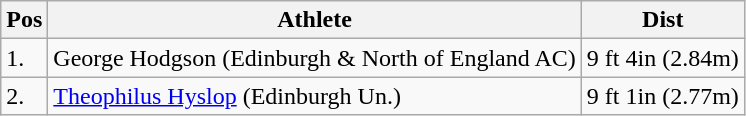<table class="wikitable">
<tr>
<th>Pos</th>
<th>Athlete</th>
<th>Dist</th>
</tr>
<tr>
<td>1.</td>
<td>George Hodgson (Edinburgh & North of England AC)</td>
<td>9 ft 4in (2.84m)</td>
</tr>
<tr>
<td>2.</td>
<td><a href='#'>Theophilus Hyslop</a> (Edinburgh Un.)</td>
<td>9 ft 1in (2.77m)</td>
</tr>
</table>
